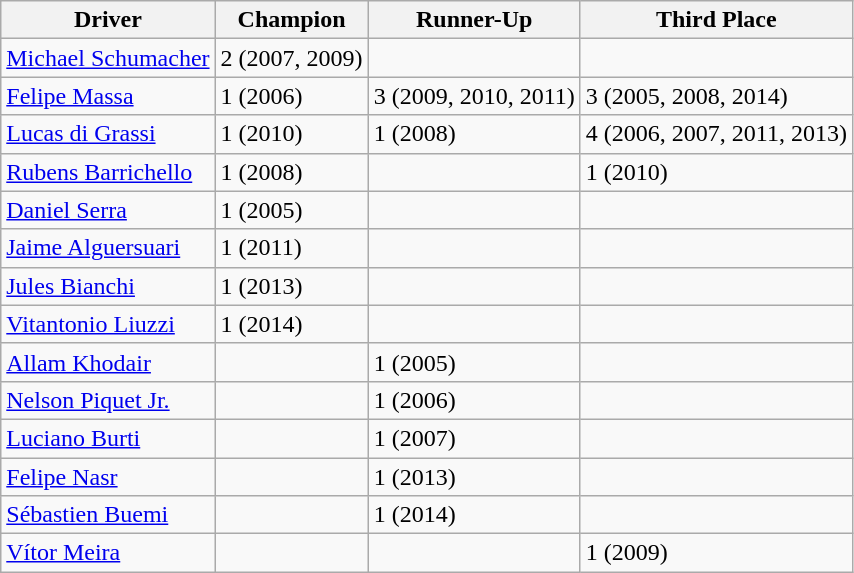<table class="wikitable">
<tr>
<th>Driver</th>
<th>Champion</th>
<th>Runner-Up</th>
<th>Third Place</th>
</tr>
<tr>
<td> <a href='#'>Michael Schumacher</a></td>
<td>2 (2007, 2009)</td>
<td></td>
<td></td>
</tr>
<tr>
<td> <a href='#'>Felipe Massa</a></td>
<td>1 (2006)</td>
<td>3 (2009, 2010, 2011)</td>
<td>3 (2005, 2008, 2014)</td>
</tr>
<tr>
<td> <a href='#'>Lucas di Grassi</a></td>
<td>1 (2010)</td>
<td>1 (2008)</td>
<td>4 (2006, 2007, 2011, 2013)</td>
</tr>
<tr>
<td> <a href='#'>Rubens Barrichello</a></td>
<td>1 (2008)</td>
<td></td>
<td>1 (2010)</td>
</tr>
<tr>
<td> <a href='#'>Daniel Serra</a></td>
<td>1 (2005)</td>
<td></td>
<td></td>
</tr>
<tr>
<td> <a href='#'>Jaime Alguersuari</a></td>
<td>1 (2011)</td>
<td></td>
<td></td>
</tr>
<tr>
<td> <a href='#'>Jules Bianchi</a></td>
<td>1 (2013)</td>
<td></td>
<td></td>
</tr>
<tr>
<td> <a href='#'>Vitantonio Liuzzi</a></td>
<td>1 (2014)</td>
<td></td>
<td></td>
</tr>
<tr>
<td> <a href='#'>Allam Khodair</a></td>
<td></td>
<td>1 (2005)</td>
<td></td>
</tr>
<tr>
<td> <a href='#'>Nelson Piquet Jr.</a></td>
<td></td>
<td>1 (2006)</td>
<td></td>
</tr>
<tr>
<td> <a href='#'>Luciano Burti</a></td>
<td></td>
<td>1 (2007)</td>
<td></td>
</tr>
<tr>
<td> <a href='#'>Felipe Nasr</a></td>
<td></td>
<td>1 (2013)</td>
<td></td>
</tr>
<tr>
<td> <a href='#'>Sébastien Buemi</a></td>
<td></td>
<td>1 (2014)</td>
<td></td>
</tr>
<tr>
<td> <a href='#'>Vítor Meira</a></td>
<td></td>
<td></td>
<td>1 (2009)</td>
</tr>
</table>
